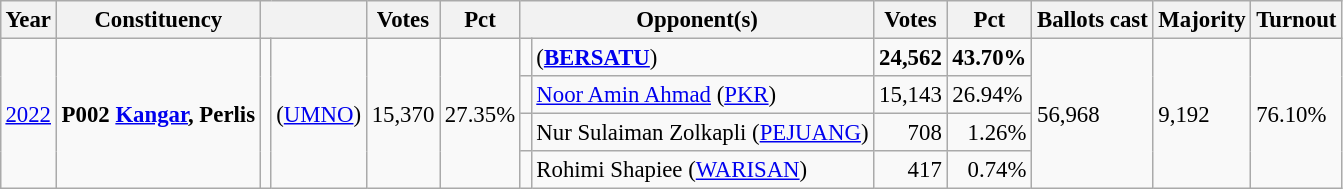<table class="wikitable" style="margin:0.5em ; font-size:95%">
<tr>
<th>Year</th>
<th>Constituency</th>
<th colspan=2></th>
<th>Votes</th>
<th>Pct</th>
<th colspan=2>Opponent(s)</th>
<th>Votes</th>
<th>Pct</th>
<th>Ballots cast</th>
<th>Majority</th>
<th>Turnout</th>
</tr>
<tr>
<td rowspan="4"><a href='#'>2022</a></td>
<td rowspan="4"><strong>P002 <a href='#'>Kangar</a>, Perlis</strong></td>
<td rowspan="4" ></td>
<td rowspan="4"> (<a href='#'>UMNO</a>)</td>
<td rowspan="4" align="right">15,370</td>
<td rowspan="4">27.35%</td>
<td bgcolor=></td>
<td> (<strong><a href='#'>BERSATU</a></strong>)</td>
<td align="right"><strong>24,562</strong></td>
<td><strong>43.70%</strong></td>
<td rowspan="4">56,968</td>
<td rowspan="4">9,192</td>
<td rowspan="4">76.10%</td>
</tr>
<tr>
<td></td>
<td><a href='#'>Noor Amin Ahmad</a> (<a href='#'>PKR</a>)</td>
<td align="right">15,143</td>
<td>26.94%</td>
</tr>
<tr>
<td bgcolor=></td>
<td>Nur Sulaiman Zolkapli (<a href='#'>PEJUANG</a>)</td>
<td align="right">708</td>
<td align=right>1.26%</td>
</tr>
<tr>
<td></td>
<td>Rohimi Shapiee (<a href='#'>WARISAN</a>)</td>
<td align="right">417</td>
<td align=right>0.74%</td>
</tr>
</table>
